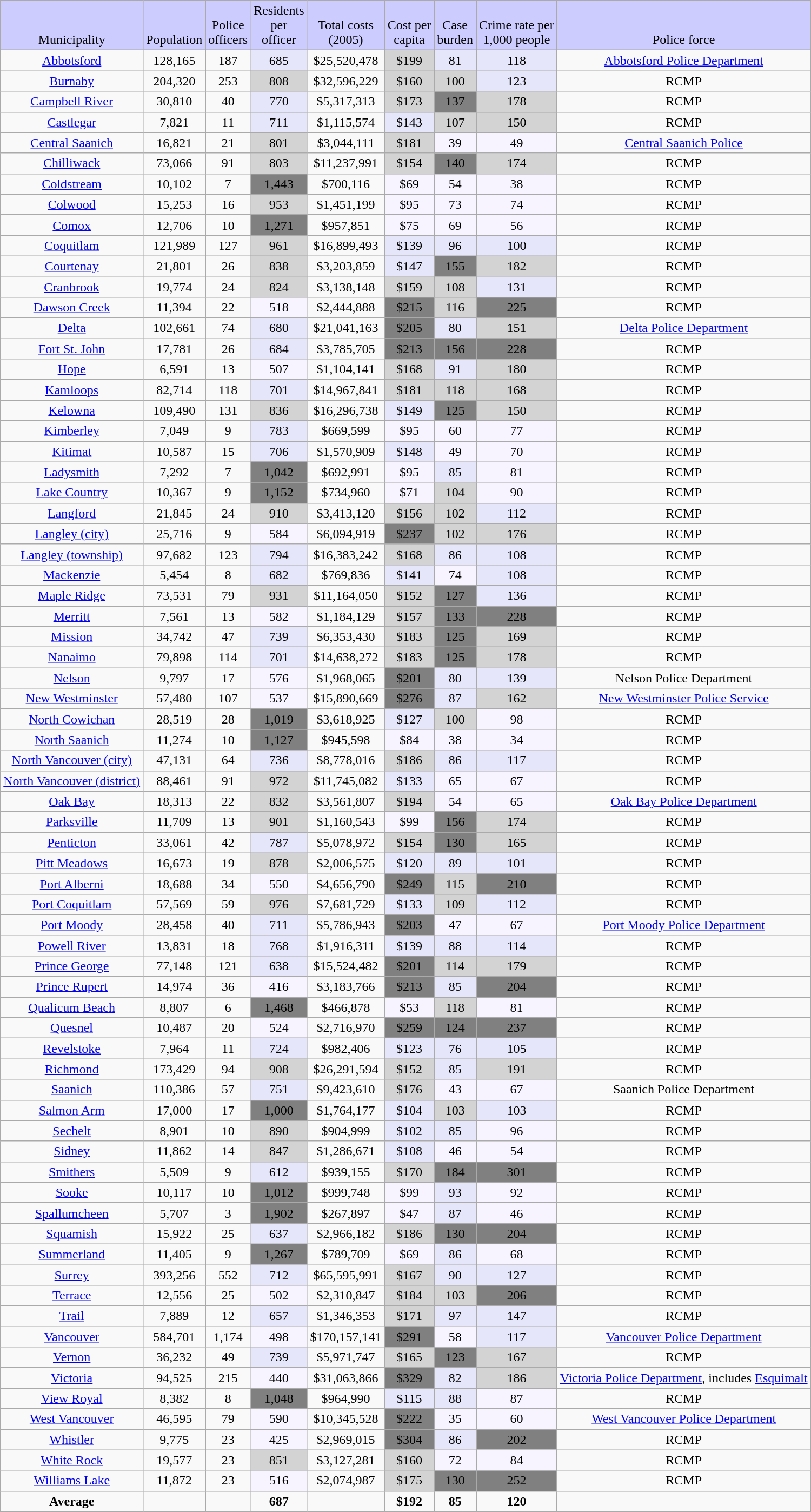<table class="wikitable sortable" align="center" style="text-align: center;">
<tr style="background-color: #ccf">
<td style="vertical-align: bottom;">Municipality</td>
<td style="vertical-align: bottom;">Population</td>
<td style="vertical-align: bottom;">Police<br>officers</td>
<td style="vertical-align: bottom;">Residents<br>per<br>officer</td>
<td style="vertical-align: bottom;">Total costs<br>(2005)</td>
<td style="vertical-align: bottom;">Cost per<br>capita</td>
<td style="vertical-align: bottom;">Case<br>burden</td>
<td style="vertical-align: bottom;">Crime rate per<br>1,000 people</td>
<td style="vertical-align: bottom;" class="unsortable">Police force</td>
</tr>
<tr>
<td><a href='#'>Abbotsford</a></td>
<td>128,165</td>
<td>187</td>
<td bgcolor=#E6E6FA>685</td>
<td>$25,520,478</td>
<td bgcolor=#D3D3D3>$199</td>
<td bgcolor=#E6E6FA>81</td>
<td bgcolor=#E6E6FA>118</td>
<td><a href='#'>Abbotsford Police Department</a></td>
</tr>
<tr>
<td><a href='#'>Burnaby</a></td>
<td>204,320</td>
<td>253</td>
<td bgcolor=#D3D3D3>808</td>
<td>$32,596,229</td>
<td bgcolor=#D3D3D3>$160</td>
<td bgcolor=#D3D3D3>100</td>
<td bgcolor=#E6E6FA>123</td>
<td>RCMP</td>
</tr>
<tr>
<td><a href='#'>Campbell River</a></td>
<td>30,810</td>
<td>40</td>
<td bgcolor=#E6E6FA>770</td>
<td>$5,317,313</td>
<td bgcolor=#D3D3D3>$173</td>
<td bgcolor=#808080>137</td>
<td bgcolor=#D3D3D3>178</td>
<td>RCMP</td>
</tr>
<tr>
<td><a href='#'>Castlegar</a></td>
<td>7,821</td>
<td>11</td>
<td bgcolor=#E6E6FA>711</td>
<td>$1,115,574</td>
<td bgcolor=#E6E6FA>$143</td>
<td bgcolor=#D3D3D3>107</td>
<td bgcolor=#D3D3D3>150</td>
<td>RCMP</td>
</tr>
<tr>
<td><a href='#'>Central Saanich</a></td>
<td>16,821</td>
<td>21</td>
<td bgcolor=#D3D3D3>801</td>
<td>$3,044,111</td>
<td bgcolor=#D3D3D3>$181</td>
<td bgcolor=#F8F4FF>39</td>
<td bgcolor=#F8F4FF>49</td>
<td><a href='#'>Central Saanich Police</a></td>
</tr>
<tr>
<td><a href='#'>Chilliwack</a></td>
<td>73,066</td>
<td>91</td>
<td bgcolor=#D3D3D3>803</td>
<td>$11,237,991</td>
<td bgcolor=#D3D3D3>$154</td>
<td bgcolor=#808080>140</td>
<td bgcolor=#D3D3D3>174</td>
<td>RCMP</td>
</tr>
<tr>
<td><a href='#'>Coldstream</a></td>
<td>10,102</td>
<td>7</td>
<td bgcolor=#808080>1,443</td>
<td>$700,116</td>
<td bgcolor=#F8F4FF>$69</td>
<td bgcolor=#F8F4FF>54</td>
<td bgcolor=#F8F4FF>38</td>
<td>RCMP</td>
</tr>
<tr>
<td><a href='#'>Colwood</a></td>
<td>15,253</td>
<td>16</td>
<td bgcolor=#D3D3D3>953</td>
<td>$1,451,199</td>
<td bgcolor=#F8F4FF>$95</td>
<td bgcolor=#F8F4FF>73</td>
<td bgcolor=#F8F4FF>74</td>
<td>RCMP</td>
</tr>
<tr>
<td><a href='#'>Comox</a></td>
<td>12,706</td>
<td>10</td>
<td bgcolor=#808080>1,271</td>
<td>$957,851</td>
<td bgcolor=#F8F4FF>$75</td>
<td bgcolor=#F8F4FF>69</td>
<td bgcolor=#F8F4FF>56</td>
<td>RCMP</td>
</tr>
<tr>
<td><a href='#'>Coquitlam</a></td>
<td>121,989</td>
<td>127</td>
<td bgcolor=#D3D3D3>961</td>
<td>$16,899,493</td>
<td bgcolor=#E6E6FA>$139</td>
<td bgcolor=#E6E6FA>96</td>
<td bgcolor=#E6E6FA>100</td>
<td>RCMP</td>
</tr>
<tr>
<td><a href='#'>Courtenay</a></td>
<td>21,801</td>
<td>26</td>
<td bgcolor=#D3D3D3>838</td>
<td>$3,203,859</td>
<td bgcolor=#E6E6FA>$147</td>
<td bgcolor=#808080>155</td>
<td bgcolor=#D3D3D3>182</td>
<td>RCMP</td>
</tr>
<tr>
<td><a href='#'>Cranbrook</a></td>
<td>19,774</td>
<td>24</td>
<td bgcolor=#D3D3D3>824</td>
<td>$3,138,148</td>
<td bgcolor=#D3D3D3>$159</td>
<td bgcolor=#D3D3D3>108</td>
<td bgcolor=#E6E6FA>131</td>
<td>RCMP</td>
</tr>
<tr>
<td><a href='#'>Dawson Creek</a></td>
<td>11,394</td>
<td>22</td>
<td bgcolor=#F8F4FF>518</td>
<td>$2,444,888</td>
<td bgcolor=#808080>$215</td>
<td bgcolor=#D3D3D3>116</td>
<td bgcolor=#808080>225</td>
<td>RCMP</td>
</tr>
<tr>
<td><a href='#'>Delta</a></td>
<td>102,661</td>
<td>74</td>
<td bgcolor=#E6E6FA>680</td>
<td>$21,041,163</td>
<td bgcolor=#808080>$205</td>
<td bgcolor=#E6E6FA>80</td>
<td bgcolor=#D3D3D3>151</td>
<td><a href='#'>Delta Police Department</a></td>
</tr>
<tr>
<td><a href='#'>Fort St. John</a></td>
<td>17,781</td>
<td>26</td>
<td bgcolor=#E6E6FA>684</td>
<td>$3,785,705</td>
<td bgcolor=#808080>$213</td>
<td bgcolor=#808080>156</td>
<td bgcolor=#808080>228</td>
<td>RCMP</td>
</tr>
<tr>
<td><a href='#'>Hope</a></td>
<td>6,591</td>
<td>13</td>
<td bgcolor=#F8F4FF>507</td>
<td>$1,104,141</td>
<td bgcolor=#D3D3D3>$168</td>
<td bgcolor=#E6E6FA>91</td>
<td bgcolor=#D3D3D3>180</td>
<td>RCMP</td>
</tr>
<tr>
<td><a href='#'>Kamloops</a></td>
<td>82,714</td>
<td>118</td>
<td bgcolor=#E6E6FA>701</td>
<td>$14,967,841</td>
<td bgcolor=#D3D3D3>$181</td>
<td bgcolor=#D3D3D3>118</td>
<td bgcolor=#D3D3D3>168</td>
<td>RCMP</td>
</tr>
<tr>
<td><a href='#'>Kelowna</a></td>
<td>109,490</td>
<td>131</td>
<td bgcolor=#D3D3D3>836</td>
<td>$16,296,738</td>
<td bgcolor=#E6E6FA>$149</td>
<td bgcolor=#808080>125</td>
<td bgcolor=#D3D3D3>150</td>
<td>RCMP</td>
</tr>
<tr>
<td><a href='#'>Kimberley</a></td>
<td>7,049</td>
<td>9</td>
<td bgcolor=#E6E6FA>783</td>
<td>$669,599</td>
<td bgcolor=#F8F4FF>$95</td>
<td bgcolor=#F8F4FF>60</td>
<td bgcolor=#F8F4FF>77</td>
<td>RCMP</td>
</tr>
<tr>
<td><a href='#'>Kitimat</a></td>
<td>10,587</td>
<td>15</td>
<td bgcolor=#E6E6FA>706</td>
<td>$1,570,909</td>
<td bgcolor=#E6E6FA>$148</td>
<td bgcolor=#F8F4FF>49</td>
<td bgcolor=#F8F4FF>70</td>
<td>RCMP</td>
</tr>
<tr>
<td><a href='#'>Ladysmith</a></td>
<td>7,292</td>
<td>7</td>
<td bgcolor=#808080>1,042</td>
<td>$692,991</td>
<td bgcolor=#F8F4FF>$95</td>
<td bgcolor=#E6E6FA>85</td>
<td bgcolor=#F8F4FF>81</td>
<td>RCMP</td>
</tr>
<tr>
<td><a href='#'>Lake Country</a></td>
<td>10,367</td>
<td>9</td>
<td bgcolor=#808080>1,152</td>
<td>$734,960</td>
<td bgcolor=#F8F4FF>$71</td>
<td bgcolor=#D3D3D3>104</td>
<td bgcolor=#F8F4FF>90</td>
<td>RCMP</td>
</tr>
<tr>
<td><a href='#'>Langford</a></td>
<td>21,845</td>
<td>24</td>
<td bgcolor=#D3D3D3>910</td>
<td>$3,413,120</td>
<td bgcolor=#D3D3D3>$156</td>
<td bgcolor=#D3D3D3>102</td>
<td bgcolor=#E6E6FA>112</td>
<td>RCMP</td>
</tr>
<tr>
<td><a href='#'>Langley (city)</a></td>
<td>25,716</td>
<td>9</td>
<td bgcolor=#F8F4FF>584</td>
<td>$6,094,919</td>
<td bgcolor=#808080>$237</td>
<td bgcolor=#D3D3D3>102</td>
<td bgcolor=#D3D3D3>176</td>
<td>RCMP</td>
</tr>
<tr>
<td><a href='#'>Langley (township)</a></td>
<td>97,682</td>
<td>123</td>
<td bgcolor=#E6E6FA>794</td>
<td>$16,383,242</td>
<td bgcolor=#D3D3D3>$168</td>
<td bgcolor=#E6E6FA>86</td>
<td bgcolor=#E6E6FA>108</td>
<td>RCMP</td>
</tr>
<tr>
<td><a href='#'>Mackenzie</a></td>
<td>5,454</td>
<td>8</td>
<td bgcolor=#E6E6FA>682</td>
<td>$769,836</td>
<td bgcolor=#E6E6FA>$141</td>
<td bgcolor=#F8F4FF>74</td>
<td bgcolor=#E6E6FA>108</td>
<td>RCMP</td>
</tr>
<tr>
<td><a href='#'>Maple Ridge</a></td>
<td>73,531</td>
<td>79</td>
<td bgcolor=#D3D3D3>931</td>
<td>$11,164,050</td>
<td bgcolor=#D3D3D3>$152</td>
<td bgcolor=#808080>127</td>
<td bgcolor=#E6E6FA>136</td>
<td>RCMP</td>
</tr>
<tr>
<td><a href='#'>Merritt</a></td>
<td>7,561</td>
<td>13</td>
<td bgcolor=#F8F4FF>582</td>
<td>$1,184,129</td>
<td bgcolor=#D3D3D3>$157</td>
<td bgcolor=#808080>133</td>
<td bgcolor=#808080>228</td>
<td>RCMP</td>
</tr>
<tr>
<td><a href='#'>Mission</a></td>
<td>34,742</td>
<td>47</td>
<td bgcolor=#E6E6FA>739</td>
<td>$6,353,430</td>
<td bgcolor=#D3D3D3>$183</td>
<td bgcolor=#808080>125</td>
<td bgcolor=#D3D3D3>169</td>
<td>RCMP</td>
</tr>
<tr>
<td><a href='#'>Nanaimo</a></td>
<td>79,898</td>
<td>114</td>
<td bgcolor=#E6E6FA>701</td>
<td>$14,638,272</td>
<td bgcolor=#D3D3D3>$183</td>
<td bgcolor=#808080>125</td>
<td bgcolor=#D3D3D3>178</td>
<td>RCMP</td>
</tr>
<tr>
<td><a href='#'>Nelson</a></td>
<td>9,797</td>
<td>17</td>
<td bgcolor=#F8F4FF>576</td>
<td>$1,968,065</td>
<td bgcolor=#808080>$201</td>
<td bgcolor=#E6E6FA>80</td>
<td bgcolor=#E6E6FA>139</td>
<td>Nelson Police Department</td>
</tr>
<tr>
<td><a href='#'>New Westminster</a></td>
<td>57,480</td>
<td>107</td>
<td bgcolor=#F8F4FF>537</td>
<td>$15,890,669</td>
<td bgcolor=#808080>$276</td>
<td bgcolor=#E6E6FA>87</td>
<td bgcolor=#D3D3D3>162</td>
<td><a href='#'>New Westminster Police Service</a></td>
</tr>
<tr>
<td><a href='#'>North Cowichan</a></td>
<td>28,519</td>
<td>28</td>
<td bgcolor=#808080>1,019</td>
<td>$3,618,925</td>
<td bgcolor=#E6E6FA>$127</td>
<td bgcolor=#D3D3D3>100</td>
<td bgcolor=#F8F4FF>98</td>
<td>RCMP</td>
</tr>
<tr>
<td><a href='#'>North Saanich</a></td>
<td>11,274</td>
<td>10</td>
<td bgcolor=#808080>1,127</td>
<td>$945,598</td>
<td bgcolor=#F8F4FF>$84</td>
<td bgcolor=#F8F4FF>38</td>
<td bgcolor=#F8F4FF>34</td>
<td>RCMP</td>
</tr>
<tr>
<td><a href='#'>North Vancouver (city)</a></td>
<td>47,131</td>
<td>64</td>
<td bgcolor=#E6E6FA>736</td>
<td>$8,778,016</td>
<td bgcolor=#D3D3D3>$186</td>
<td bgcolor=#E6E6FA>86</td>
<td bgcolor=#E6E6FA>117</td>
<td>RCMP</td>
</tr>
<tr>
<td><a href='#'>North Vancouver (district)</a></td>
<td>88,461</td>
<td>91</td>
<td bgcolor=#D3D3D3>972</td>
<td>$11,745,082</td>
<td bgcolor=#E6E6FA>$133</td>
<td bgcolor=#F8F4FF>65</td>
<td bgcolor=#F8F4FF>67</td>
<td>RCMP</td>
</tr>
<tr>
<td><a href='#'>Oak Bay</a></td>
<td>18,313</td>
<td>22</td>
<td bgcolor=#D3D3D3>832</td>
<td>$3,561,807</td>
<td bgcolor=#D3D3D3>$194</td>
<td bgcolor=#F8F4FF>54</td>
<td bgcolor=#F8F4FF>65</td>
<td><a href='#'>Oak Bay Police Department</a></td>
</tr>
<tr>
<td><a href='#'>Parksville</a></td>
<td>11,709</td>
<td>13</td>
<td bgcolor=#D3D3D3>901</td>
<td>$1,160,543</td>
<td bgcolor=#F8F4FF>$99</td>
<td bgcolor=#808080>156</td>
<td bgcolor=#D3D3D3>174</td>
<td>RCMP</td>
</tr>
<tr>
<td><a href='#'>Penticton</a></td>
<td>33,061</td>
<td>42</td>
<td bgcolor=#E6E6FA>787</td>
<td>$5,078,972</td>
<td bgcolor=#D3D3D3>$154</td>
<td bgcolor=#808080>130</td>
<td bgcolor=#D3D3D3>165</td>
<td>RCMP</td>
</tr>
<tr>
<td><a href='#'>Pitt Meadows</a></td>
<td>16,673</td>
<td>19</td>
<td bgcolor=#D3D3D3>878</td>
<td>$2,006,575</td>
<td bgcolor=#E6E6FA>$120</td>
<td bgcolor=#E6E6FA>89</td>
<td bgcolor=#E6E6FA>101</td>
<td>RCMP</td>
</tr>
<tr>
<td><a href='#'>Port Alberni</a></td>
<td>18,688</td>
<td>34</td>
<td bgcolor=#F8F4FF>550</td>
<td>$4,656,790</td>
<td bgcolor=#808080>$249</td>
<td bgcolor=#D3D3D3>115</td>
<td bgcolor=#808080>210</td>
<td>RCMP</td>
</tr>
<tr>
<td><a href='#'>Port Coquitlam</a></td>
<td>57,569</td>
<td>59</td>
<td bgcolor=#D3D3D3>976</td>
<td>$7,681,729</td>
<td bgcolor=#E6E6FA>$133</td>
<td bgcolor=#D3D3D3>109</td>
<td bgcolor=#E6E6FA>112</td>
<td>RCMP</td>
</tr>
<tr>
<td><a href='#'>Port Moody</a></td>
<td>28,458</td>
<td>40</td>
<td bgcolor=#E6E6FA>711</td>
<td>$5,786,943</td>
<td bgcolor=#808080>$203</td>
<td bgcolor=#F8F4FF>47</td>
<td bgcolor=#F8F4FF>67</td>
<td><a href='#'>Port Moody Police Department</a></td>
</tr>
<tr>
<td><a href='#'>Powell River</a></td>
<td>13,831</td>
<td>18</td>
<td bgcolor=#E6E6FA>768</td>
<td>$1,916,311</td>
<td bgcolor=#E6E6FA>$139</td>
<td bgcolor=#E6E6FA>88</td>
<td bgcolor=#E6E6FA>114</td>
<td>RCMP</td>
</tr>
<tr>
<td><a href='#'>Prince George</a></td>
<td>77,148</td>
<td>121</td>
<td bgcolor=#E6E6FA>638</td>
<td>$15,524,482</td>
<td bgcolor=#808080>$201</td>
<td bgcolor=#D3D3D3>114</td>
<td bgcolor=#D3D3D3>179</td>
<td>RCMP</td>
</tr>
<tr>
<td><a href='#'>Prince Rupert</a></td>
<td>14,974</td>
<td>36</td>
<td bgcolor=#F8F4FF>416</td>
<td>$3,183,766</td>
<td bgcolor=#808080>$213</td>
<td bgcolor=#E6E6FA>85</td>
<td bgcolor=#808080>204</td>
<td>RCMP</td>
</tr>
<tr>
<td><a href='#'>Qualicum Beach</a></td>
<td>8,807</td>
<td>6</td>
<td bgcolor=#808080>1,468</td>
<td>$466,878</td>
<td bgcolor=#F8F4FF>$53</td>
<td bgcolor=#D3D3D3>118</td>
<td bgcolor=#F8F4FF>81</td>
<td>RCMP</td>
</tr>
<tr>
<td><a href='#'>Quesnel</a></td>
<td>10,487</td>
<td>20</td>
<td bgcolor=#F8F4FF>524</td>
<td>$2,716,970</td>
<td bgcolor=#808080>$259</td>
<td bgcolor=#808080>124</td>
<td bgcolor=#808080>237</td>
<td>RCMP</td>
</tr>
<tr>
<td><a href='#'>Revelstoke</a></td>
<td>7,964</td>
<td>11</td>
<td bgcolor=#E6E6FA>724</td>
<td>$982,406</td>
<td bgcolor=#E6E6FA>$123</td>
<td bgcolor=#E6E6FA>76</td>
<td bgcolor=#E6E6FA>105</td>
<td>RCMP</td>
</tr>
<tr>
<td><a href='#'>Richmond</a></td>
<td>173,429</td>
<td>94</td>
<td bgcolor=#D3D3D3>908</td>
<td>$26,291,594</td>
<td bgcolor=#D3D3D3>$152</td>
<td bgcolor=#E6E6FA>85</td>
<td bgcolor=#D3D3D3>191</td>
<td>RCMP</td>
</tr>
<tr>
<td><a href='#'>Saanich</a></td>
<td>110,386</td>
<td>57</td>
<td bgcolor=#E6E6FA>751</td>
<td>$9,423,610</td>
<td bgcolor=#D3D3D3>$176</td>
<td bgcolor=#F8F4FF>43</td>
<td bgcolor=#F8F4FF>67</td>
<td>Saanich Police Department</td>
</tr>
<tr>
<td><a href='#'>Salmon Arm</a></td>
<td>17,000</td>
<td>17</td>
<td bgcolor=#808080>1,000</td>
<td>$1,764,177</td>
<td bgcolor=#E6E6FA>$104</td>
<td bgcolor=#D3D3D3>103</td>
<td bgcolor=#E6E6FA>103</td>
<td>RCMP</td>
</tr>
<tr>
<td><a href='#'>Sechelt</a></td>
<td>8,901</td>
<td>10</td>
<td bgcolor=#D3D3D3>890</td>
<td>$904,999</td>
<td bgcolor=#E6E6FA>$102</td>
<td bgcolor=#E6E6FA>85</td>
<td bgcolor=#F8F4FF>96</td>
<td>RCMP</td>
</tr>
<tr>
<td><a href='#'>Sidney</a></td>
<td>11,862</td>
<td>14</td>
<td bgcolor=#D3D3D3>847</td>
<td>$1,286,671</td>
<td bgcolor=#E6E6FA>$108</td>
<td bgcolor=#F8F4FF>46</td>
<td bgcolor=#F8F4FF>54</td>
<td>RCMP</td>
</tr>
<tr>
<td><a href='#'>Smithers</a></td>
<td>5,509</td>
<td>9</td>
<td bgcolor=#E6E6FA>612</td>
<td>$939,155</td>
<td bgcolor=#D3D3D3>$170</td>
<td bgcolor=#808080>184</td>
<td bgcolor=#808080>301</td>
<td>RCMP</td>
</tr>
<tr>
<td><a href='#'>Sooke</a></td>
<td>10,117</td>
<td>10</td>
<td bgcolor=#808080>1,012</td>
<td>$999,748</td>
<td bgcolor=#F8F4FF>$99</td>
<td bgcolor=#E6E6FA>93</td>
<td bgcolor=#F8F4FF>92</td>
<td>RCMP</td>
</tr>
<tr>
<td><a href='#'>Spallumcheen</a></td>
<td>5,707</td>
<td>3</td>
<td bgcolor=#808080>1,902</td>
<td>$267,897</td>
<td bgcolor=#F8F4FF>$47</td>
<td bgcolor=#E6E6FA>87</td>
<td bgcolor=#F8F4FF>46</td>
<td>RCMP</td>
</tr>
<tr>
<td><a href='#'>Squamish</a></td>
<td>15,922</td>
<td>25</td>
<td bgcolor=#E6E6FA>637</td>
<td>$2,966,182</td>
<td bgcolor=#D3D3D3>$186</td>
<td bgcolor=#808080>130</td>
<td bgcolor=#808080>204</td>
<td>RCMP</td>
</tr>
<tr>
<td><a href='#'>Summerland</a></td>
<td>11,405</td>
<td>9</td>
<td bgcolor=#808080>1,267</td>
<td>$789,709</td>
<td bgcolor=#F8F4FF>$69</td>
<td bgcolor=#E6E6FA>86</td>
<td bgcolor=#F8F4FF>68</td>
<td>RCMP</td>
</tr>
<tr>
<td><a href='#'>Surrey</a></td>
<td>393,256</td>
<td>552</td>
<td bgcolor=#E6E6FA>712</td>
<td>$65,595,991</td>
<td bgcolor=#D3D3D3>$167</td>
<td bgcolor=#E6E6FA>90</td>
<td bgcolor=#E6E6FA>127</td>
<td>RCMP</td>
</tr>
<tr>
<td><a href='#'>Terrace</a></td>
<td>12,556</td>
<td>25</td>
<td bgcolor=#F8F4FF>502</td>
<td>$2,310,847</td>
<td bgcolor=#D3D3D3>$184</td>
<td bgcolor=#D3D3D3>103</td>
<td bgcolor=#808080>206</td>
<td>RCMP</td>
</tr>
<tr>
<td><a href='#'>Trail</a></td>
<td>7,889</td>
<td>12</td>
<td bgcolor=#E6E6FA>657</td>
<td>$1,346,353</td>
<td bgcolor=#D3D3D3>$171</td>
<td bgcolor=#E6E6FA>97</td>
<td bgcolor=#E6E6FA>147</td>
<td>RCMP</td>
</tr>
<tr>
<td><a href='#'>Vancouver</a></td>
<td>584,701</td>
<td>1,174</td>
<td bgcolor=#F8F4FF>498</td>
<td>$170,157,141</td>
<td bgcolor=#808080>$291</td>
<td bgcolor=#F8F4FF>58</td>
<td bgcolor=#E6E6FA>117</td>
<td><a href='#'>Vancouver Police Department</a></td>
</tr>
<tr>
<td><a href='#'>Vernon</a></td>
<td>36,232</td>
<td>49</td>
<td bgcolor=#E6E6FA>739</td>
<td>$5,971,747</td>
<td bgcolor=#D3D3D3>$165</td>
<td bgcolor=#808080>123</td>
<td bgcolor=#D3D3D3>167</td>
<td>RCMP</td>
</tr>
<tr>
<td><a href='#'>Victoria</a></td>
<td>94,525</td>
<td>215</td>
<td bgcolor=#F8F4FF>440</td>
<td>$31,063,866</td>
<td bgcolor=#808080>$329</td>
<td bgcolor=#E6E6FA>82</td>
<td bgcolor=#D3D3D3>186</td>
<td><a href='#'>Victoria Police Department</a>, includes <a href='#'>Esquimalt</a></td>
</tr>
<tr>
<td><a href='#'>View Royal</a></td>
<td>8,382</td>
<td>8</td>
<td bgcolor=#808080>1,048</td>
<td>$964,990</td>
<td bgcolor=#E6E6FA>$115</td>
<td bgcolor=#E6E6FA>88</td>
<td bgcolor=#F8F4FF>87</td>
<td>RCMP</td>
</tr>
<tr>
<td><a href='#'>West Vancouver</a></td>
<td>46,595</td>
<td>79</td>
<td bgcolor=#F8F4FF>590</td>
<td>$10,345,528</td>
<td bgcolor=#808080>$222</td>
<td bgcolor=#F8F4FF>35</td>
<td bgcolor=#F8F4FF>60</td>
<td><a href='#'>West Vancouver Police Department</a></td>
</tr>
<tr>
<td><a href='#'>Whistler</a></td>
<td>9,775</td>
<td>23</td>
<td bgcolor=#F8F4FF>425</td>
<td>$2,969,015</td>
<td bgcolor=#808080>$304</td>
<td bgcolor=#E6E6FA>86</td>
<td bgcolor=#808080>202</td>
<td>RCMP</td>
</tr>
<tr>
<td><a href='#'>White Rock</a></td>
<td>19,577</td>
<td>23</td>
<td bgcolor=#D3D3D3>851</td>
<td>$3,127,281</td>
<td bgcolor=#D3D3D3>$160</td>
<td bgcolor=#F8F4FF>72</td>
<td bgcolor=#F8F4FF>84</td>
<td>RCMP</td>
</tr>
<tr>
<td><a href='#'>Williams Lake</a></td>
<td>11,872</td>
<td>23</td>
<td bgcolor=#F8F4FF>516</td>
<td>$2,074,987</td>
<td bgcolor=#D3D3D3>$175</td>
<td bgcolor=#808080>130</td>
<td bgcolor=#808080>252</td>
<td>RCMP</td>
</tr>
<tr>
<td><strong>Average</strong></td>
<td></td>
<td></td>
<td><strong>687</strong></td>
<td></td>
<td><strong>$192</strong></td>
<td><strong>85</strong></td>
<td><strong>120</strong></td>
<td></td>
</tr>
</table>
